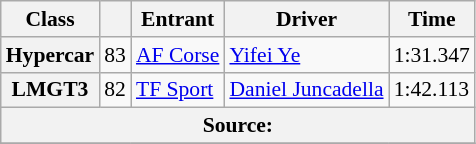<table class="wikitable" style="font-size:90%;">
<tr>
<th>Class</th>
<th></th>
<th>Entrant</th>
<th>Driver</th>
<th>Time</th>
</tr>
<tr>
<th>Hypercar</th>
<td style="text-align:center;">83</td>
<td> <a href='#'>AF Corse</a></td>
<td> <a href='#'>Yifei Ye</a></td>
<td>1:31.347</td>
</tr>
<tr>
<th>LMGT3</th>
<td style="text-align:center;">82</td>
<td> <a href='#'>TF Sport</a></td>
<td> <a href='#'>Daniel Juncadella</a></td>
<td>1:42.113</td>
</tr>
<tr>
<th colspan="6">Source:</th>
</tr>
<tr>
</tr>
</table>
